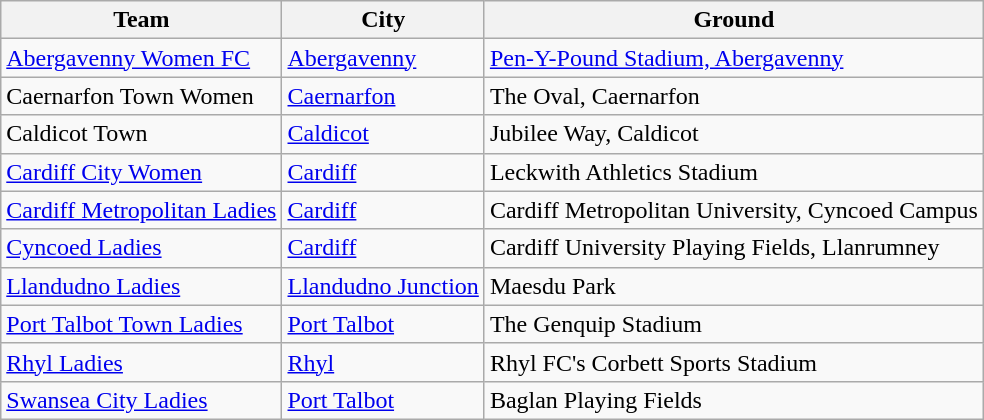<table class="sortable wikitable">
<tr align=center>
<th>Team</th>
<th>City</th>
<th>Ground</th>
</tr>
<tr>
<td><a href='#'>Abergavenny Women FC</a></td>
<td><a href='#'>Abergavenny</a></td>
<td><a href='#'>Pen-Y-Pound Stadium, Abergavenny</a></td>
</tr>
<tr>
<td>Caernarfon Town Women</td>
<td><a href='#'>Caernarfon</a></td>
<td>The Oval, Caernarfon</td>
</tr>
<tr>
<td>Caldicot Town</td>
<td><a href='#'>Caldicot</a></td>
<td>Jubilee Way, Caldicot</td>
</tr>
<tr>
<td><a href='#'>Cardiff City Women</a></td>
<td><a href='#'>Cardiff</a></td>
<td>Leckwith Athletics Stadium</td>
</tr>
<tr>
<td><a href='#'>Cardiff Metropolitan Ladies</a></td>
<td><a href='#'>Cardiff</a></td>
<td>Cardiff Metropolitan University, Cyncoed Campus</td>
</tr>
<tr>
<td><a href='#'>Cyncoed Ladies</a></td>
<td><a href='#'>Cardiff</a></td>
<td>Cardiff University Playing Fields, Llanrumney</td>
</tr>
<tr>
<td><a href='#'>Llandudno Ladies</a></td>
<td><a href='#'>Llandudno Junction</a></td>
<td>Maesdu Park</td>
</tr>
<tr>
<td><a href='#'>Port Talbot Town Ladies</a></td>
<td><a href='#'>Port Talbot</a></td>
<td>The Genquip Stadium</td>
</tr>
<tr>
<td><a href='#'>Rhyl Ladies</a></td>
<td><a href='#'>Rhyl</a></td>
<td>Rhyl FC's Corbett Sports Stadium</td>
</tr>
<tr>
<td><a href='#'>Swansea City Ladies</a></td>
<td><a href='#'>Port Talbot</a></td>
<td>Baglan Playing Fields</td>
</tr>
</table>
